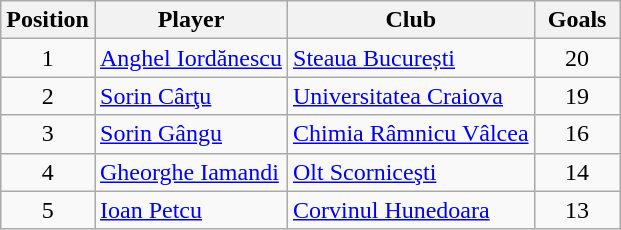<table class="wikitable">
<tr>
<th width="50px">Position</th>
<th>Player</th>
<th>Club</th>
<th width="50px">Goals</th>
</tr>
<tr>
<td rowspan=1 align="center">1</td>
<td><a href='#'>Anghel Iordănescu</a></td>
<td><a href='#'>Steaua București</a></td>
<td align=center>20</td>
</tr>
<tr>
<td rowspan=1 align="center">2</td>
<td><a href='#'>Sorin Cârţu</a></td>
<td><a href='#'>Universitatea Craiova</a></td>
<td align=center>19</td>
</tr>
<tr>
<td rowspan=1 align="center">3</td>
<td><a href='#'>Sorin Gângu</a></td>
<td><a href='#'>Chimia Râmnicu Vâlcea</a></td>
<td align=center>16</td>
</tr>
<tr>
<td rowspan=1 align="center">4</td>
<td><a href='#'>Gheorghe Iamandi</a></td>
<td><a href='#'>Olt Scorniceşti</a></td>
<td align=center>14</td>
</tr>
<tr>
<td rowspan=1 align="center">5</td>
<td><a href='#'>Ioan Petcu</a></td>
<td><a href='#'>Corvinul Hunedoara</a></td>
<td align=center>13</td>
</tr>
</table>
